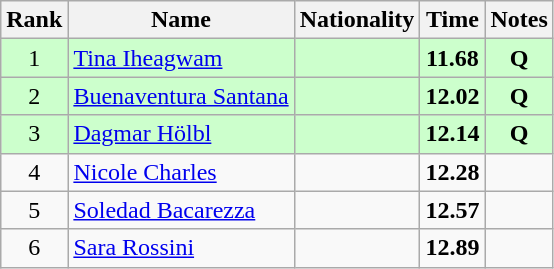<table class="wikitable sortable" style="text-align:center">
<tr>
<th>Rank</th>
<th>Name</th>
<th>Nationality</th>
<th>Time</th>
<th>Notes</th>
</tr>
<tr bgcolor=ccffcc>
<td>1</td>
<td align=left><a href='#'>Tina Iheagwam</a></td>
<td align=left></td>
<td><strong>11.68</strong></td>
<td><strong>Q</strong></td>
</tr>
<tr bgcolor=ccffcc>
<td>2</td>
<td align=left><a href='#'>Buenaventura Santana</a></td>
<td align=left></td>
<td><strong>12.02</strong></td>
<td><strong>Q</strong></td>
</tr>
<tr bgcolor=ccffcc>
<td>3</td>
<td align=left><a href='#'>Dagmar Hölbl</a></td>
<td align=left></td>
<td><strong>12.14</strong></td>
<td><strong>Q</strong></td>
</tr>
<tr>
<td>4</td>
<td align=left><a href='#'>Nicole Charles</a></td>
<td align=left></td>
<td><strong>12.28</strong></td>
<td></td>
</tr>
<tr>
<td>5</td>
<td align=left><a href='#'>Soledad Bacarezza</a></td>
<td align=left></td>
<td><strong>12.57</strong></td>
<td></td>
</tr>
<tr>
<td>6</td>
<td align=left><a href='#'>Sara Rossini</a></td>
<td align=left></td>
<td><strong>12.89</strong></td>
<td></td>
</tr>
</table>
